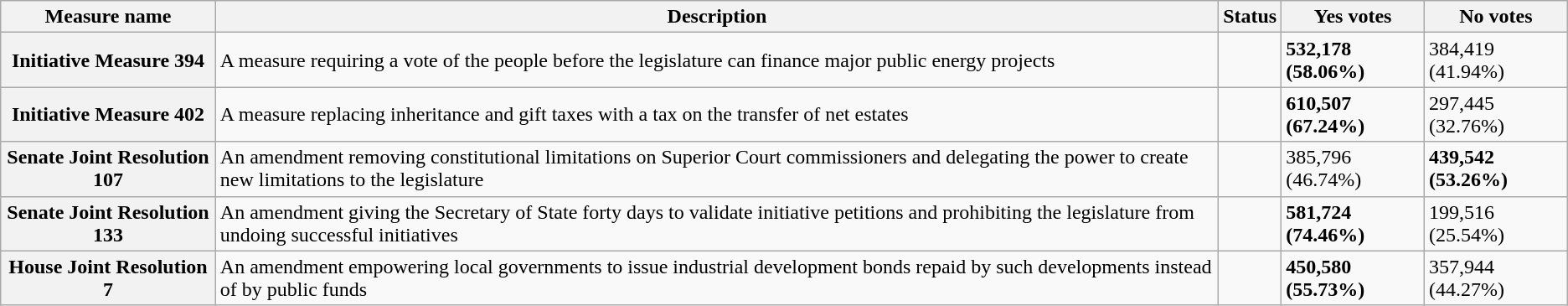<table class="wikitable sortable plainrowheaders">
<tr>
<th scope=col>Measure name</th>
<th scope=col class=unsortable>Description</th>
<th scope=col>Status</th>
<th scope=col>Yes votes</th>
<th scope=col>No votes</th>
</tr>
<tr>
<th scope=row>Initiative Measure 394</th>
<td>A measure requiring a vote of the people before the legislature can finance major public energy projects</td>
<td></td>
<td><strong>532,178 (58.06%)</strong></td>
<td>384,419 (41.94%)</td>
</tr>
<tr>
<th scope=row>Initiative Measure 402</th>
<td>A measure replacing inheritance and gift taxes with a tax on the transfer of net estates</td>
<td></td>
<td><strong>610,507 (67.24%)</strong></td>
<td>297,445 (32.76%)</td>
</tr>
<tr>
<th scope=row>Senate Joint Resolution 107</th>
<td>An amendment removing constitutional limitations on Superior Court commissioners and delegating the power to create new limitations to the legislature</td>
<td></td>
<td>385,796 (46.74%)</td>
<td><strong>439,542 (53.26%)</strong></td>
</tr>
<tr>
<th scope=row>Senate Joint Resolution 133</th>
<td>An amendment giving the Secretary of State forty days to validate initiative petitions and prohibiting the legislature from undoing successful initiatives</td>
<td></td>
<td><strong>581,724 (74.46%)</strong></td>
<td>199,516 (25.54%)</td>
</tr>
<tr>
<th scope=row>House Joint Resolution 7</th>
<td>An amendment empowering local governments to issue industrial development bonds repaid by such developments instead of by public funds</td>
<td></td>
<td><strong>450,580 (55.73%)</strong></td>
<td>357,944 (44.27%)</td>
</tr>
</table>
